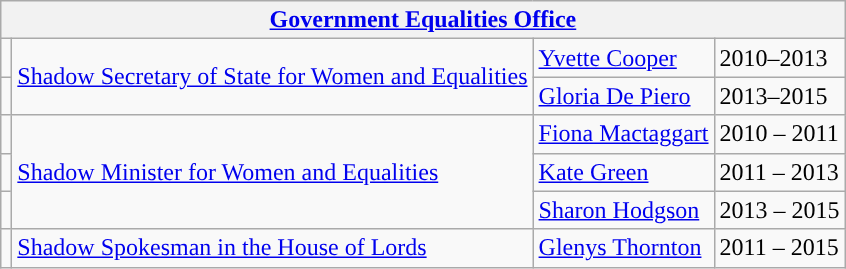<table class="wikitable">
<tr>
<th colspan="4"><a href='#'>Government Equalities Office</a></th>
</tr>
<tr>
<td style="background: "></td>
<td rowspan="2"><a href='#'>Shadow Secretary of State for Women and Equalities</a></td>
<td><a href='#'>Yvette Cooper</a></td>
<td>2010–2013</td>
</tr>
<tr>
<td style="background: "></td>
<td><a href='#'>Gloria De Piero</a></td>
<td>2013–2015</td>
</tr>
<tr>
<td style="background: "></td>
<td rowspan="3"><a href='#'>Shadow Minister for Women and Equalities</a></td>
<td><a href='#'>Fiona Mactaggart</a></td>
<td>2010 – 2011</td>
</tr>
<tr>
<td style="background: "></td>
<td><a href='#'>Kate Green</a></td>
<td>2011 – 2013</td>
</tr>
<tr>
<td style="background: "></td>
<td><a href='#'>Sharon Hodgson</a></td>
<td>2013 – 2015</td>
</tr>
<tr>
<td style="background: "></td>
<td><a href='#'>Shadow Spokesman in the House of Lords</a></td>
<td><a href='#'>Glenys Thornton</a></td>
<td>2011 – 2015</td>
</tr>
</table>
